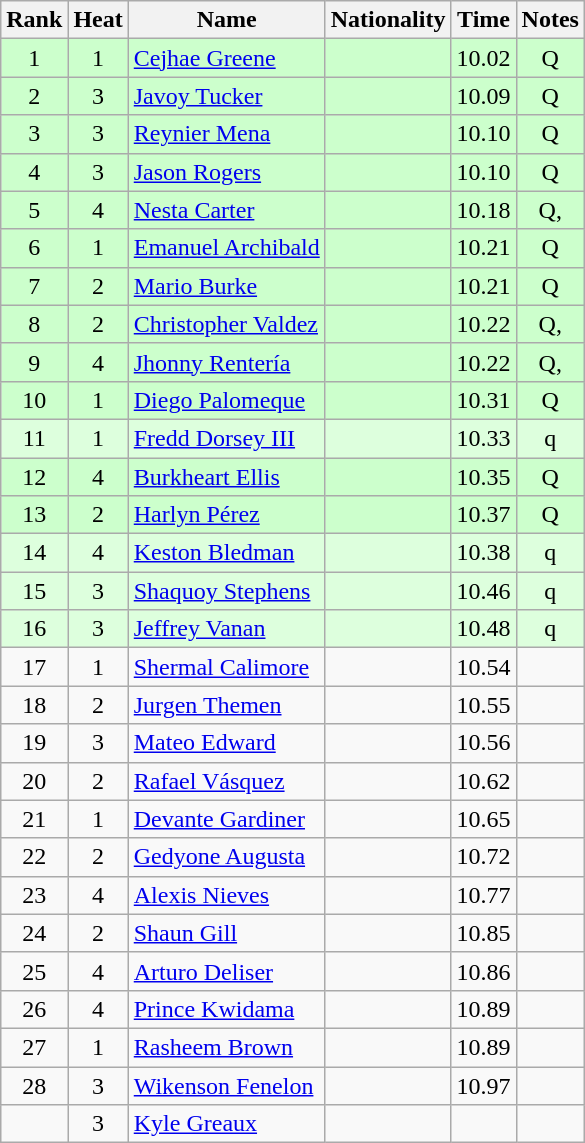<table class="wikitable sortable" style="text-align:center">
<tr>
<th>Rank</th>
<th>Heat</th>
<th>Name</th>
<th>Nationality</th>
<th>Time</th>
<th>Notes</th>
</tr>
<tr bgcolor=ccffcc>
<td>1</td>
<td>1</td>
<td align=left><a href='#'>Cejhae Greene</a></td>
<td align=left></td>
<td>10.02</td>
<td>Q</td>
</tr>
<tr bgcolor=ccffcc>
<td>2</td>
<td>3</td>
<td align=left><a href='#'>Javoy Tucker</a></td>
<td align=left></td>
<td>10.09</td>
<td>Q</td>
</tr>
<tr bgcolor=ccffcc>
<td>3</td>
<td>3</td>
<td align=left><a href='#'>Reynier Mena</a></td>
<td align=left></td>
<td>10.10</td>
<td>Q</td>
</tr>
<tr bgcolor=ccffcc>
<td>4</td>
<td>3</td>
<td align=left><a href='#'>Jason Rogers</a></td>
<td align=left></td>
<td>10.10</td>
<td>Q</td>
</tr>
<tr bgcolor=ccffcc>
<td>5</td>
<td>4</td>
<td align=left><a href='#'>Nesta Carter</a></td>
<td align=left></td>
<td>10.18</td>
<td>Q, <strong></strong></td>
</tr>
<tr bgcolor=ccffcc>
<td>6</td>
<td>1</td>
<td align=left><a href='#'>Emanuel Archibald</a></td>
<td align=left></td>
<td>10.21</td>
<td>Q</td>
</tr>
<tr bgcolor=ccffcc>
<td>7</td>
<td>2</td>
<td align=left><a href='#'>Mario Burke</a></td>
<td align=left></td>
<td>10.21</td>
<td>Q</td>
</tr>
<tr bgcolor=ccffcc>
<td>8</td>
<td>2</td>
<td align=left><a href='#'>Christopher Valdez</a></td>
<td align=left></td>
<td>10.22</td>
<td>Q, <strong></strong></td>
</tr>
<tr bgcolor=ccffcc>
<td>9</td>
<td>4</td>
<td align=left><a href='#'>Jhonny Rentería</a></td>
<td align=left></td>
<td>10.22</td>
<td>Q, <strong></strong></td>
</tr>
<tr bgcolor=ccffcc>
<td>10</td>
<td>1</td>
<td align=left><a href='#'>Diego Palomeque</a></td>
<td align=left></td>
<td>10.31</td>
<td>Q</td>
</tr>
<tr bgcolor=ddffdd>
<td>11</td>
<td>1</td>
<td align=left><a href='#'>Fredd Dorsey III</a></td>
<td align=left></td>
<td>10.33</td>
<td>q</td>
</tr>
<tr bgcolor=ccffcc>
<td>12</td>
<td>4</td>
<td align=left><a href='#'>Burkheart Ellis</a></td>
<td align=left></td>
<td>10.35</td>
<td>Q</td>
</tr>
<tr bgcolor=ccffcc>
<td>13</td>
<td>2</td>
<td align=left><a href='#'>Harlyn Pérez</a></td>
<td align=left></td>
<td>10.37</td>
<td>Q</td>
</tr>
<tr bgcolor=ddffdd>
<td>14</td>
<td>4</td>
<td align=left><a href='#'>Keston Bledman</a></td>
<td align=left></td>
<td>10.38</td>
<td>q</td>
</tr>
<tr bgcolor=ddffdd>
<td>15</td>
<td>3</td>
<td align=left><a href='#'>Shaquoy Stephens</a></td>
<td align=left></td>
<td>10.46</td>
<td>q</td>
</tr>
<tr bgcolor=ddffdd>
<td>16</td>
<td>3</td>
<td align=left><a href='#'>Jeffrey Vanan</a></td>
<td align=left></td>
<td>10.48</td>
<td>q</td>
</tr>
<tr>
<td>17</td>
<td>1</td>
<td align=left><a href='#'>Shermal Calimore</a></td>
<td align=left></td>
<td>10.54</td>
<td></td>
</tr>
<tr>
<td>18</td>
<td>2</td>
<td align=left><a href='#'>Jurgen Themen</a></td>
<td align=left></td>
<td>10.55</td>
<td></td>
</tr>
<tr>
<td>19</td>
<td>3</td>
<td align=left><a href='#'>Mateo Edward</a></td>
<td align=left></td>
<td>10.56</td>
<td></td>
</tr>
<tr>
<td>20</td>
<td>2</td>
<td align=left><a href='#'>Rafael Vásquez</a></td>
<td align=left></td>
<td>10.62</td>
<td></td>
</tr>
<tr>
<td>21</td>
<td>1</td>
<td align=left><a href='#'>Devante Gardiner</a></td>
<td align=left></td>
<td>10.65</td>
<td></td>
</tr>
<tr>
<td>22</td>
<td>2</td>
<td align=left><a href='#'>Gedyone Augusta</a></td>
<td align=left></td>
<td>10.72</td>
<td><strong></strong></td>
</tr>
<tr>
<td>23</td>
<td>4</td>
<td align=left><a href='#'>Alexis Nieves</a></td>
<td align=left></td>
<td>10.77</td>
<td></td>
</tr>
<tr>
<td>24</td>
<td>2</td>
<td align=left><a href='#'>Shaun Gill</a></td>
<td align=left></td>
<td>10.85</td>
<td></td>
</tr>
<tr>
<td>25</td>
<td>4</td>
<td align=left><a href='#'>Arturo Deliser</a></td>
<td align=left></td>
<td>10.86</td>
<td></td>
</tr>
<tr>
<td>26</td>
<td>4</td>
<td align=left><a href='#'>Prince Kwidama</a></td>
<td align=left></td>
<td>10.89</td>
<td></td>
</tr>
<tr>
<td>27</td>
<td>1</td>
<td align=left><a href='#'>Rasheem Brown</a></td>
<td align=left></td>
<td>10.89</td>
<td></td>
</tr>
<tr>
<td>28</td>
<td>3</td>
<td align=left><a href='#'>Wikenson Fenelon</a></td>
<td align=left></td>
<td>10.97</td>
<td></td>
</tr>
<tr>
<td></td>
<td>3</td>
<td align=left><a href='#'>Kyle Greaux</a></td>
<td align=left></td>
<td></td>
<td></td>
</tr>
</table>
